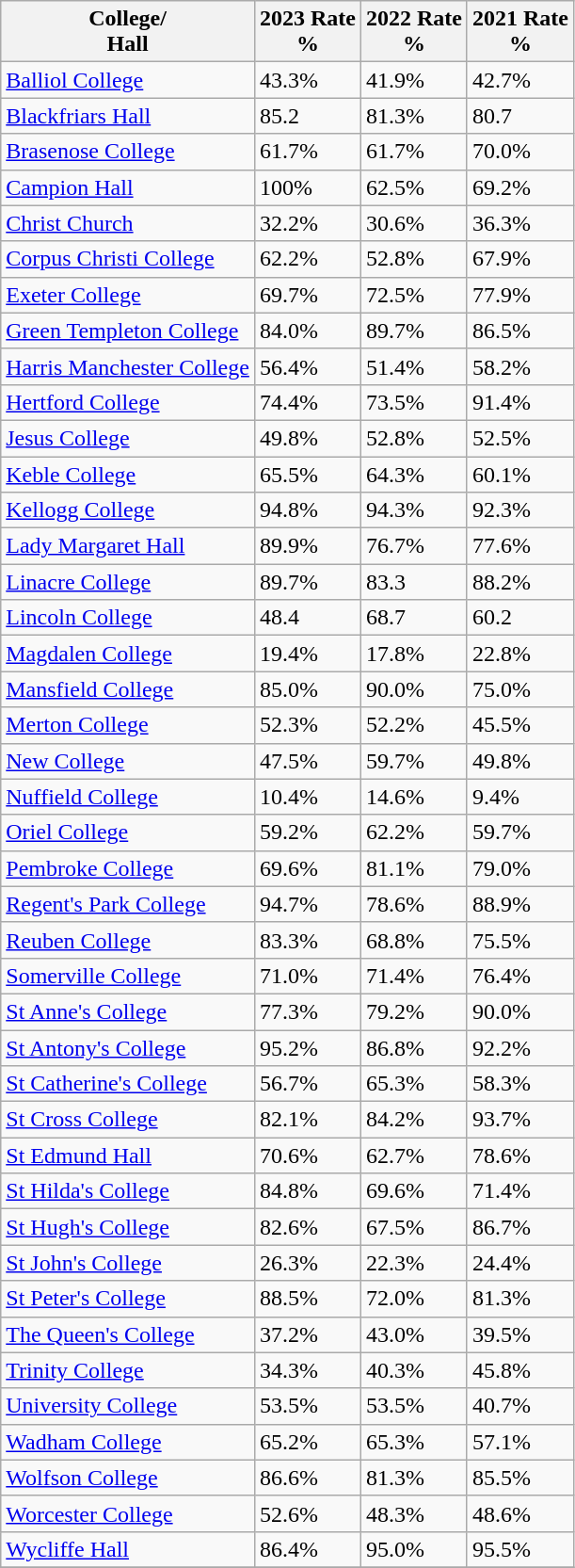<table class="wikitable sortable">
<tr>
<th>College/<br>Hall</th>
<th>2023 Rate<br>%</th>
<th>2022 Rate<br>%</th>
<th>2021 Rate<br>%</th>
</tr>
<tr>
<td><a href='#'>Balliol College</a></td>
<td>43.3%</td>
<td>41.9%</td>
<td>42.7%</td>
</tr>
<tr>
<td><a href='#'>Blackfriars Hall</a></td>
<td>85.2</td>
<td>81.3%</td>
<td>80.7</td>
</tr>
<tr>
<td><a href='#'>Brasenose College</a></td>
<td>61.7%</td>
<td>61.7%</td>
<td>70.0%</td>
</tr>
<tr>
<td><a href='#'>Campion Hall</a></td>
<td>100%</td>
<td>62.5%</td>
<td>69.2%</td>
</tr>
<tr>
<td><a href='#'>Christ Church</a></td>
<td>32.2%</td>
<td>30.6%</td>
<td>36.3%</td>
</tr>
<tr>
<td><a href='#'>Corpus Christi College</a></td>
<td>62.2%</td>
<td>52.8%</td>
<td>67.9%</td>
</tr>
<tr>
<td><a href='#'>Exeter College</a></td>
<td>69.7%</td>
<td>72.5%</td>
<td>77.9%</td>
</tr>
<tr>
<td><a href='#'>Green Templeton College</a></td>
<td>84.0%</td>
<td>89.7%</td>
<td>86.5%</td>
</tr>
<tr>
<td><a href='#'>Harris Manchester College</a></td>
<td>56.4%</td>
<td>51.4%</td>
<td>58.2%</td>
</tr>
<tr>
<td><a href='#'>Hertford College</a></td>
<td>74.4%</td>
<td>73.5%</td>
<td>91.4%</td>
</tr>
<tr>
<td><a href='#'>Jesus College</a></td>
<td>49.8%</td>
<td>52.8%</td>
<td>52.5%</td>
</tr>
<tr>
<td><a href='#'>Keble College</a></td>
<td>65.5%</td>
<td>64.3%</td>
<td>60.1%</td>
</tr>
<tr>
<td><a href='#'>Kellogg College</a></td>
<td>94.8%</td>
<td>94.3%</td>
<td>92.3%</td>
</tr>
<tr>
<td><a href='#'>Lady Margaret Hall</a></td>
<td>89.9%</td>
<td>76.7%</td>
<td>77.6%</td>
</tr>
<tr>
<td><a href='#'>Linacre College</a></td>
<td>89.7%</td>
<td>83.3</td>
<td>88.2%</td>
</tr>
<tr>
<td><a href='#'>Lincoln College</a></td>
<td>48.4</td>
<td>68.7</td>
<td>60.2</td>
</tr>
<tr>
<td><a href='#'>Magdalen College</a></td>
<td>19.4%</td>
<td>17.8%</td>
<td>22.8%</td>
</tr>
<tr>
<td><a href='#'>Mansfield College</a></td>
<td>85.0%</td>
<td>90.0%</td>
<td>75.0%</td>
</tr>
<tr>
<td><a href='#'>Merton College</a></td>
<td>52.3%</td>
<td>52.2%</td>
<td>45.5%</td>
</tr>
<tr>
<td><a href='#'>New College</a></td>
<td>47.5%</td>
<td>59.7%</td>
<td>49.8%</td>
</tr>
<tr>
<td><a href='#'>Nuffield College</a></td>
<td>10.4%</td>
<td>14.6%</td>
<td>9.4%</td>
</tr>
<tr>
<td><a href='#'>Oriel College</a></td>
<td>59.2%</td>
<td>62.2%</td>
<td>59.7%</td>
</tr>
<tr>
<td><a href='#'>Pembroke College</a></td>
<td>69.6%</td>
<td>81.1%</td>
<td>79.0%</td>
</tr>
<tr>
<td><a href='#'>Regent's Park College</a></td>
<td>94.7%</td>
<td>78.6%</td>
<td>88.9%</td>
</tr>
<tr>
<td><a href='#'>Reuben College</a></td>
<td>83.3%</td>
<td>68.8%</td>
<td>75.5%</td>
</tr>
<tr>
<td><a href='#'>Somerville College</a></td>
<td>71.0%</td>
<td>71.4%</td>
<td>76.4%</td>
</tr>
<tr>
<td><a href='#'>St Anne's College</a></td>
<td>77.3%</td>
<td>79.2%</td>
<td>90.0%</td>
</tr>
<tr>
<td><a href='#'>St Antony's College</a></td>
<td>95.2%</td>
<td>86.8%</td>
<td>92.2%</td>
</tr>
<tr>
<td><a href='#'>St Catherine's College</a></td>
<td>56.7%</td>
<td>65.3%</td>
<td>58.3%</td>
</tr>
<tr>
<td><a href='#'>St Cross College</a></td>
<td>82.1%</td>
<td>84.2%</td>
<td>93.7%</td>
</tr>
<tr>
<td><a href='#'>St Edmund Hall</a></td>
<td>70.6%</td>
<td>62.7%</td>
<td>78.6%</td>
</tr>
<tr>
<td><a href='#'>St Hilda's College</a></td>
<td>84.8%</td>
<td>69.6%</td>
<td>71.4%</td>
</tr>
<tr>
<td><a href='#'>St Hugh's College</a></td>
<td>82.6%</td>
<td>67.5%</td>
<td>86.7%</td>
</tr>
<tr>
<td><a href='#'>St John's College</a></td>
<td>26.3%</td>
<td>22.3%</td>
<td>24.4%</td>
</tr>
<tr>
<td><a href='#'>St Peter's College</a></td>
<td>88.5%</td>
<td>72.0%</td>
<td>81.3%</td>
</tr>
<tr>
<td><a href='#'>The Queen's College</a></td>
<td>37.2%</td>
<td>43.0%</td>
<td>39.5%</td>
</tr>
<tr>
<td><a href='#'>Trinity College</a></td>
<td>34.3%</td>
<td>40.3%</td>
<td>45.8%</td>
</tr>
<tr>
<td><a href='#'>University College</a></td>
<td>53.5%</td>
<td>53.5%</td>
<td>40.7%</td>
</tr>
<tr>
<td><a href='#'>Wadham College</a></td>
<td>65.2%</td>
<td>65.3%</td>
<td>57.1%</td>
</tr>
<tr>
<td><a href='#'>Wolfson College</a></td>
<td>86.6%</td>
<td>81.3%</td>
<td>85.5%</td>
</tr>
<tr>
<td><a href='#'>Worcester College</a></td>
<td>52.6%</td>
<td>48.3%</td>
<td>48.6%</td>
</tr>
<tr>
<td><a href='#'>Wycliffe Hall</a></td>
<td>86.4%</td>
<td>95.0%</td>
<td>95.5%</td>
</tr>
<tr>
</tr>
</table>
